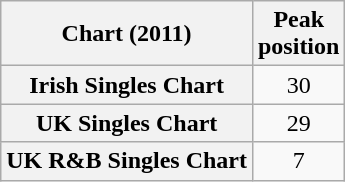<table class="wikitable plainrowheaders sortable">
<tr>
<th>Chart (2011)</th>
<th>Peak<br>position</th>
</tr>
<tr>
<th scope="row">Irish Singles Chart</th>
<td style="text-align:center;">30</td>
</tr>
<tr>
<th scope="row">UK Singles Chart</th>
<td style="text-align:center;">29</td>
</tr>
<tr>
<th scope="row">UK R&B Singles Chart</th>
<td style="text-align:center;">7</td>
</tr>
</table>
